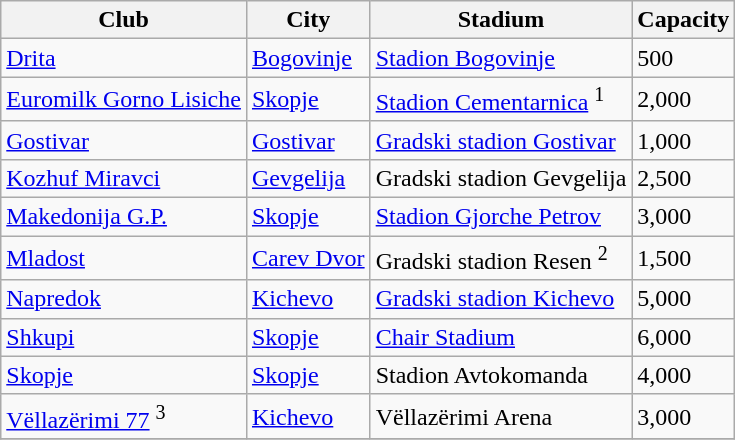<table class="wikitable sortable">
<tr>
<th>Club</th>
<th>City</th>
<th>Stadium</th>
<th>Capacity</th>
</tr>
<tr>
<td><a href='#'>Drita</a></td>
<td><a href='#'>Bogovinje</a></td>
<td><a href='#'>Stadion Bogovinje</a></td>
<td>500</td>
</tr>
<tr>
<td><a href='#'>Euromilk Gorno Lisiche</a></td>
<td><a href='#'>Skopje</a></td>
<td><a href='#'>Stadion Cementarnica</a> <sup>1</sup></td>
<td>2,000</td>
</tr>
<tr>
<td><a href='#'>Gostivar</a></td>
<td><a href='#'>Gostivar</a></td>
<td><a href='#'>Gradski stadion Gostivar</a></td>
<td>1,000</td>
</tr>
<tr>
<td><a href='#'>Kozhuf Miravci</a></td>
<td><a href='#'>Gevgelija</a></td>
<td>Gradski stadion Gevgelija</td>
<td>2,500</td>
</tr>
<tr>
<td><a href='#'>Makedonija G.P.</a></td>
<td><a href='#'>Skopje</a></td>
<td><a href='#'>Stadion Gjorche Petrov</a></td>
<td>3,000</td>
</tr>
<tr>
<td><a href='#'>Mladost</a></td>
<td><a href='#'>Carev Dvor</a></td>
<td>Gradski stadion Resen <sup>2</sup></td>
<td>1,500</td>
</tr>
<tr>
<td><a href='#'>Napredok</a></td>
<td><a href='#'>Kichevo</a></td>
<td><a href='#'>Gradski stadion Kichevo</a></td>
<td>5,000</td>
</tr>
<tr>
<td><a href='#'>Shkupi</a></td>
<td><a href='#'>Skopje</a></td>
<td><a href='#'>Chair Stadium</a></td>
<td>6,000</td>
</tr>
<tr>
<td><a href='#'>Skopje</a></td>
<td><a href='#'>Skopje</a></td>
<td>Stadion Avtokomanda</td>
<td>4,000</td>
</tr>
<tr>
<td><a href='#'>Vëllazërimi 77</a> <sup>3</sup></td>
<td><a href='#'>Kichevo</a></td>
<td>Vëllazërimi Arena</td>
<td>3,000</td>
</tr>
<tr>
</tr>
</table>
